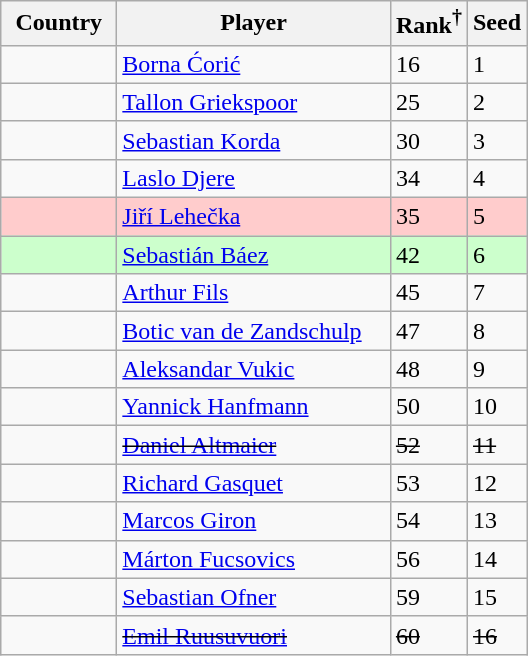<table class="sortable wikitable nowrap">
<tr>
<th width="70">Country</th>
<th width="175">Player</th>
<th>Rank<sup>†</sup></th>
<th>Seed</th>
</tr>
<tr>
<td></td>
<td><a href='#'>Borna Ćorić</a></td>
<td>16</td>
<td>1</td>
</tr>
<tr>
<td></td>
<td><a href='#'>Tallon Griekspoor</a></td>
<td>25</td>
<td>2</td>
</tr>
<tr>
<td></td>
<td><a href='#'>Sebastian Korda</a></td>
<td>30</td>
<td>3</td>
</tr>
<tr>
<td></td>
<td><a href='#'>Laslo Djere</a></td>
<td>34</td>
<td>4</td>
</tr>
<tr bgcolor=#fcc>
<td></td>
<td><a href='#'>Jiří Lehečka</a></td>
<td>35</td>
<td>5</td>
</tr>
<tr bgcolor=#cfc>
<td></td>
<td><a href='#'>Sebastián Báez</a></td>
<td>42</td>
<td>6</td>
</tr>
<tr>
<td></td>
<td><a href='#'>Arthur Fils</a></td>
<td>45</td>
<td>7</td>
</tr>
<tr>
<td></td>
<td><a href='#'>Botic van de Zandschulp</a></td>
<td>47</td>
<td>8</td>
</tr>
<tr>
<td></td>
<td><a href='#'>Aleksandar Vukic</a></td>
<td>48</td>
<td>9</td>
</tr>
<tr>
<td></td>
<td><a href='#'>Yannick Hanfmann</a></td>
<td>50</td>
<td>10</td>
</tr>
<tr>
<td><s></s></td>
<td><s><a href='#'>Daniel Altmaier</a></s></td>
<td><s>52</s></td>
<td><s>11</s></td>
</tr>
<tr>
<td></td>
<td><a href='#'>Richard Gasquet</a></td>
<td>53</td>
<td>12</td>
</tr>
<tr>
<td></td>
<td><a href='#'>Marcos Giron</a></td>
<td>54</td>
<td>13</td>
</tr>
<tr>
<td></td>
<td><a href='#'>Márton Fucsovics</a></td>
<td>56</td>
<td>14</td>
</tr>
<tr>
<td></td>
<td><a href='#'>Sebastian Ofner</a></td>
<td>59</td>
<td>15</td>
</tr>
<tr>
<td><s></s></td>
<td><s><a href='#'>Emil Ruusuvuori</a></s></td>
<td><s>60</s></td>
<td><s>16</s></td>
</tr>
</table>
